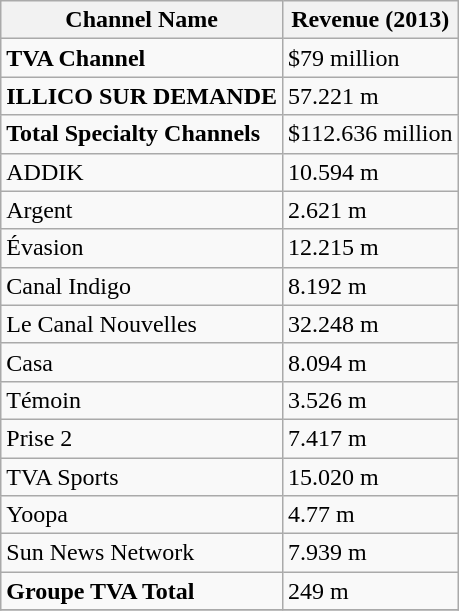<table class="wikitable sortable">
<tr>
<th>Channel Name</th>
<th>Revenue (2013)</th>
</tr>
<tr>
<td><strong>TVA Channel</strong></td>
<td>$79 million</td>
</tr>
<tr>
<td><strong>ILLICO SUR DEMANDE</strong></td>
<td>57.221 m</td>
</tr>
<tr>
<td><strong>Total Specialty Channels</strong></td>
<td>$112.636  million</td>
</tr>
<tr>
<td>ADDIK</td>
<td>10.594 m</td>
</tr>
<tr>
<td>Argent</td>
<td>2.621 m</td>
</tr>
<tr>
<td>Évasion</td>
<td>12.215 m</td>
</tr>
<tr>
<td>Canal Indigo</td>
<td>8.192 m</td>
</tr>
<tr>
<td>Le Canal Nouvelles</td>
<td>32.248 m</td>
</tr>
<tr>
<td>Casa</td>
<td>8.094 m</td>
</tr>
<tr>
<td>Témoin</td>
<td>3.526 m</td>
</tr>
<tr>
<td>Prise 2</td>
<td>7.417 m</td>
</tr>
<tr>
<td>TVA Sports</td>
<td>15.020 m</td>
</tr>
<tr>
<td>Yoopa</td>
<td>4.77 m</td>
</tr>
<tr>
<td>Sun News Network</td>
<td>7.939 m</td>
</tr>
<tr>
<td><strong>Groupe TVA Total</strong></td>
<td>249 m</td>
</tr>
<tr>
</tr>
</table>
